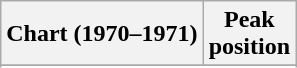<table class="wikitable sortable plainrowheaders" style="text-align:center">
<tr>
<th>Chart (1970–1971)</th>
<th>Peak<br>position</th>
</tr>
<tr>
</tr>
<tr>
</tr>
<tr>
</tr>
</table>
